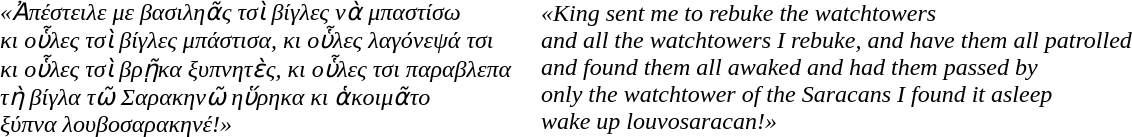<table colspan="2" border="0" cellspacing="4" cellpadding="10" style="border-collapse: collapse;">
<tr style="border: none;">
<td><span><em>«Ἀπέστειλε με βασιληᾶς τσὶ βίγλες νὰ μπαστίσω<br>κι οὗλες τσὶ βίγλες μπάστισα, κι οὗλες λαγόνεψά τσι<br>κι οὗλες τσὶ βρῇκα ξυπνητὲς, κι οὗλες τσι παραβλεπα<br>τὴ βίγλα τῶ Σαρακηνῶ ηὕρηκα κι ἁκοιμᾶτο<br>ξύπνα λουβοσαρακηνέ!»</em></span></td>
<td><span><em>«King sent me to rebuke the watchtowers<br>and all the watchtowers I rebuke, and have them all patrolled<br>and found them all awaked and had them passed by<br>only the watchtower of the Saracans I found it asleep<br>wake up louvosaracan!»</em></span></td>
</tr>
</table>
